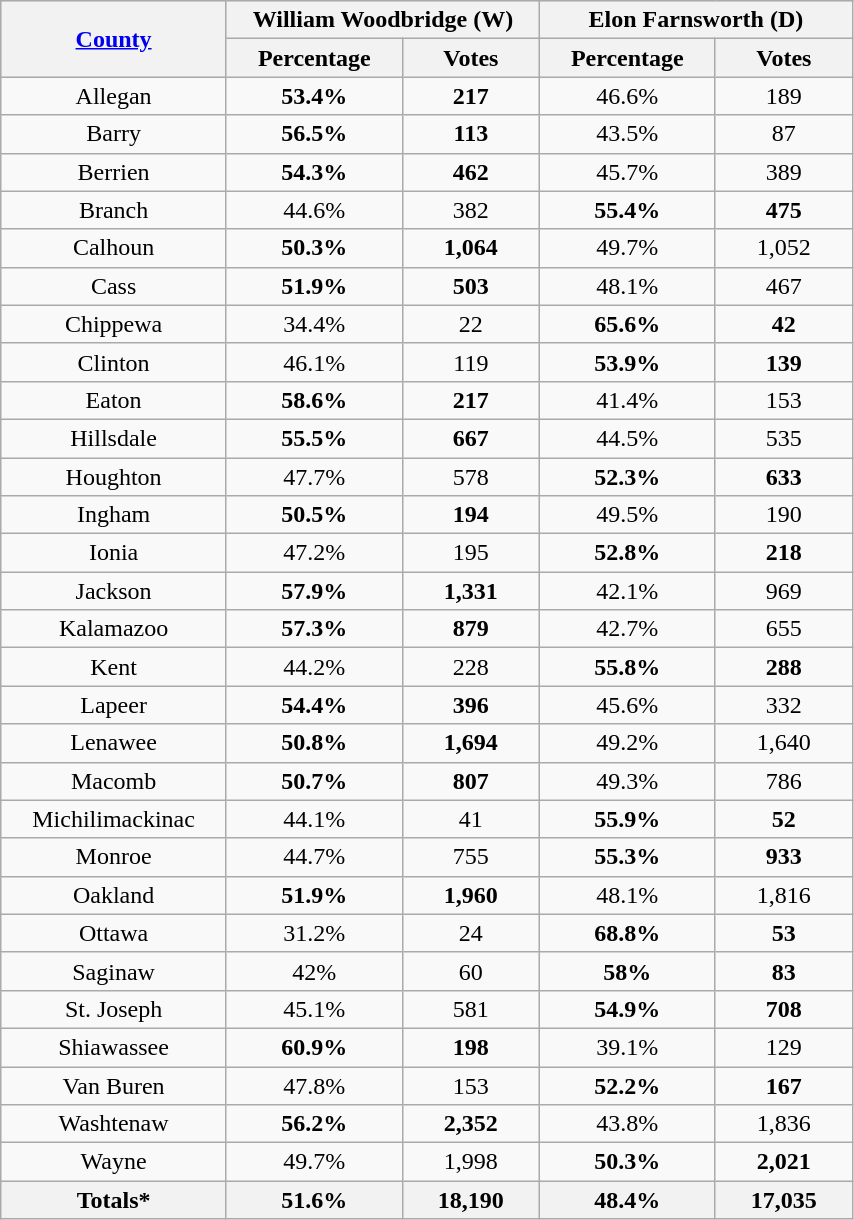<table style="width:45%;" class="wikitable sortable">
<tr style="background:lightgrey;">
<th style="width:10%;" rowspan=2><a href='#'>County</a></th>
<th style="width:20%;" colspan=2>William Woodbridge (W)</th>
<th style="width:20%;" colspan=2>Elon Farnsworth (D)</th>
</tr>
<tr>
<th style="width:10%;">Percentage</th>
<th style="width:10%;">Votes</th>
<th style="width:10%;">Percentage</th>
<th style="width:10%;">Votes</th>
</tr>
<tr>
<td align="center" >Allegan</td>
<td style="text-align:center;"><strong>53.4%</strong></td>
<td style="text-align:center;"><strong>217</strong></td>
<td style="text-align:center;">46.6%</td>
<td style="text-align:center;">189</td>
</tr>
<tr>
<td align="center" >Barry</td>
<td style="text-align:center;"><strong>56.5%</strong></td>
<td style="text-align:center;"><strong>113</strong></td>
<td style="text-align:center;">43.5%</td>
<td style="text-align:center;">87</td>
</tr>
<tr>
<td align="center" >Berrien</td>
<td style="text-align:center;"><strong>54.3%</strong></td>
<td style="text-align:center;"><strong>462</strong></td>
<td style="text-align:center;">45.7%</td>
<td style="text-align:center;">389</td>
</tr>
<tr>
<td align="center" >Branch</td>
<td style="text-align:center;">44.6%</td>
<td style="text-align:center;">382</td>
<td style="text-align:center;"><strong>55.4%</strong></td>
<td style="text-align:center;"><strong>475</strong></td>
</tr>
<tr>
<td align="center" >Calhoun</td>
<td style="text-align:center;"><strong>50.3%</strong></td>
<td style="text-align:center;"><strong>1,064</strong></td>
<td style="text-align:center;">49.7%</td>
<td style="text-align:center;">1,052</td>
</tr>
<tr>
<td align="center" >Cass</td>
<td style="text-align:center;"><strong>51.9%</strong></td>
<td style="text-align:center;"><strong>503</strong></td>
<td style="text-align:center;">48.1%</td>
<td style="text-align:center;">467</td>
</tr>
<tr>
<td align="center" >Chippewa</td>
<td style="text-align:center;">34.4%</td>
<td style="text-align:center;">22</td>
<td style="text-align:center;"><strong>65.6%</strong></td>
<td style="text-align:center;"><strong>42</strong></td>
</tr>
<tr>
<td align="center" >Clinton</td>
<td style="text-align:center;">46.1%</td>
<td style="text-align:center;">119</td>
<td style="text-align:center;"><strong>53.9%</strong></td>
<td style="text-align:center;"><strong>139</strong></td>
</tr>
<tr>
<td align="center" >Eaton</td>
<td style="text-align:center;"><strong>58.6%</strong></td>
<td style="text-align:center;"><strong>217</strong></td>
<td style="text-align:center;">41.4%</td>
<td style="text-align:center;">153</td>
</tr>
<tr>
<td align="center" >Hillsdale</td>
<td style="text-align:center;"><strong>55.5%</strong></td>
<td style="text-align:center;"><strong>667</strong></td>
<td style="text-align:center;">44.5%</td>
<td style="text-align:center;">535</td>
</tr>
<tr>
<td align="center" >Houghton</td>
<td style="text-align:center;">47.7%</td>
<td style="text-align:center;">578</td>
<td style="text-align:center;"><strong>52.3%</strong></td>
<td style="text-align:center;"><strong>633</strong></td>
</tr>
<tr>
<td align="center" >Ingham</td>
<td style="text-align:center;"><strong>50.5%</strong></td>
<td style="text-align:center;"><strong>194</strong></td>
<td style="text-align:center;">49.5%</td>
<td style="text-align:center;">190</td>
</tr>
<tr>
<td align="center" >Ionia</td>
<td style="text-align:center;">47.2%</td>
<td style="text-align:center;">195</td>
<td style="text-align:center;"><strong>52.8%</strong></td>
<td style="text-align:center;"><strong>218</strong></td>
</tr>
<tr>
<td align="center" >Jackson</td>
<td style="text-align:center;"><strong>57.9%</strong></td>
<td style="text-align:center;"><strong>1,331</strong></td>
<td style="text-align:center;">42.1%</td>
<td style="text-align:center;">969</td>
</tr>
<tr>
<td align="center" >Kalamazoo</td>
<td style="text-align:center;"><strong>57.3%</strong></td>
<td style="text-align:center;"><strong>879</strong></td>
<td style="text-align:center;">42.7%</td>
<td style="text-align:center;">655</td>
</tr>
<tr>
<td align="center" >Kent</td>
<td style="text-align:center;">44.2%</td>
<td style="text-align:center;">228</td>
<td style="text-align:center;"><strong>55.8%</strong></td>
<td style="text-align:center;"><strong>288</strong></td>
</tr>
<tr>
<td align="center" >Lapeer</td>
<td style="text-align:center;"><strong>54.4%</strong></td>
<td style="text-align:center;"><strong>396</strong></td>
<td style="text-align:center;">45.6%</td>
<td style="text-align:center;">332</td>
</tr>
<tr>
<td align="center" >Lenawee</td>
<td style="text-align:center;"><strong>50.8%</strong></td>
<td style="text-align:center;"><strong>1,694</strong></td>
<td style="text-align:center;">49.2%</td>
<td style="text-align:center;">1,640</td>
</tr>
<tr>
<td align="center" >Macomb</td>
<td style="text-align:center;"><strong>50.7%</strong></td>
<td style="text-align:center;"><strong>807</strong></td>
<td style="text-align:center;">49.3%</td>
<td style="text-align:center;">786</td>
</tr>
<tr>
<td align="center" >Michilimackinac</td>
<td style="text-align:center;">44.1%</td>
<td style="text-align:center;">41</td>
<td style="text-align:center;"><strong>55.9%</strong></td>
<td style="text-align:center;"><strong>52</strong></td>
</tr>
<tr>
<td align="center" >Monroe</td>
<td style="text-align:center;">44.7%</td>
<td style="text-align:center;">755</td>
<td style="text-align:center;"><strong>55.3%</strong></td>
<td style="text-align:center;"><strong>933</strong></td>
</tr>
<tr>
<td align="center" >Oakland</td>
<td style="text-align:center;"><strong>51.9%</strong></td>
<td style="text-align:center;"><strong>1,960</strong></td>
<td style="text-align:center;">48.1%</td>
<td style="text-align:center;">1,816</td>
</tr>
<tr>
<td align="center" >Ottawa</td>
<td style="text-align:center;">31.2%</td>
<td style="text-align:center;">24</td>
<td style="text-align:center;"><strong>68.8%</strong></td>
<td style="text-align:center;"><strong>53</strong></td>
</tr>
<tr>
<td align="center" >Saginaw</td>
<td style="text-align:center;">42%</td>
<td style="text-align:center;">60</td>
<td style="text-align:center;"><strong>58%</strong></td>
<td style="text-align:center;"><strong>83</strong></td>
</tr>
<tr>
<td align="center" >St. Joseph</td>
<td style="text-align:center;">45.1%</td>
<td style="text-align:center;">581</td>
<td style="text-align:center;"><strong>54.9%</strong></td>
<td style="text-align:center;"><strong>708</strong></td>
</tr>
<tr>
<td align="center" >Shiawassee</td>
<td style="text-align:center;"><strong>60.9%</strong></td>
<td style="text-align:center;"><strong>198</strong></td>
<td style="text-align:center;">39.1%</td>
<td style="text-align:center;">129</td>
</tr>
<tr>
<td align="center" >Van Buren</td>
<td style="text-align:center;">47.8%</td>
<td style="text-align:center;">153</td>
<td style="text-align:center;"><strong>52.2%</strong></td>
<td style="text-align:center;"><strong>167</strong></td>
</tr>
<tr>
<td align="center" >Washtenaw</td>
<td style="text-align:center;"><strong>56.2%</strong></td>
<td style="text-align:center;"><strong>2,352</strong></td>
<td style="text-align:center;">43.8%</td>
<td style="text-align:center;">1,836</td>
</tr>
<tr>
<td align="center" >Wayne</td>
<td style="text-align:center;">49.7%</td>
<td style="text-align:center;">1,998</td>
<td style="text-align:center;"><strong>50.3%</strong></td>
<td style="text-align:center;"><strong>2,021</strong></td>
</tr>
<tr>
<th align="center" >Totals*</th>
<th style="text-align:center;"><strong>51.6%</strong></th>
<th style="text-align:center;"><strong>18,190</strong></th>
<th style="text-align:center;">48.4%</th>
<th style="text-align:center;">17,035</th>
</tr>
</table>
